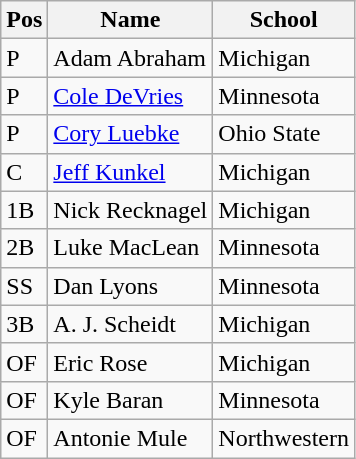<table class=wikitable>
<tr>
<th>Pos</th>
<th>Name</th>
<th>School</th>
</tr>
<tr>
<td>P</td>
<td>Adam Abraham</td>
<td>Michigan</td>
</tr>
<tr>
<td>P</td>
<td><a href='#'>Cole DeVries</a></td>
<td>Minnesota</td>
</tr>
<tr>
<td>P</td>
<td><a href='#'>Cory Luebke</a></td>
<td>Ohio State</td>
</tr>
<tr>
<td>C</td>
<td><a href='#'>Jeff Kunkel</a></td>
<td>Michigan</td>
</tr>
<tr>
<td>1B</td>
<td>Nick Recknagel</td>
<td>Michigan</td>
</tr>
<tr>
<td>2B</td>
<td>Luke MacLean</td>
<td>Minnesota</td>
</tr>
<tr>
<td>SS</td>
<td>Dan Lyons</td>
<td>Minnesota</td>
</tr>
<tr>
<td>3B</td>
<td>A. J. Scheidt</td>
<td>Michigan</td>
</tr>
<tr>
<td>OF</td>
<td>Eric Rose</td>
<td>Michigan</td>
</tr>
<tr>
<td>OF</td>
<td>Kyle Baran</td>
<td>Minnesota</td>
</tr>
<tr>
<td>OF</td>
<td>Antonie Mule</td>
<td>Northwestern</td>
</tr>
</table>
